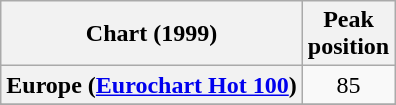<table class="wikitable sortable plainrowheaders" style="text-align:center">
<tr>
<th>Chart (1999)</th>
<th>Peak<br>position</th>
</tr>
<tr>
<th scope="row">Europe (<a href='#'>Eurochart Hot 100</a>)</th>
<td>85</td>
</tr>
<tr>
</tr>
<tr>
</tr>
</table>
